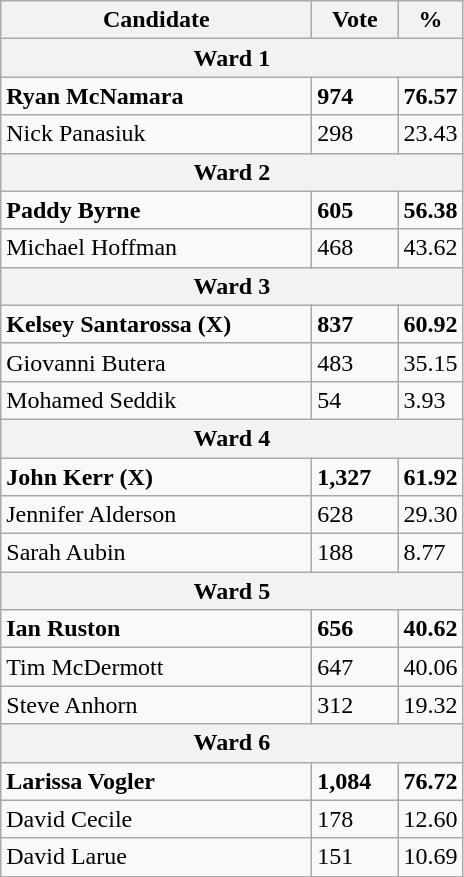<table class="wikitable">
<tr>
<th bgcolor="#DDDDFF" width="200px">Candidate</th>
<th bgcolor="#DDDDFF" width="50px">Vote</th>
<th bgcolor="#DDDDFF" width="30px">%</th>
</tr>
<tr>
<th colspan="3">Ward 1</th>
</tr>
<tr>
<td><strong>Ryan McNamara</strong></td>
<td><strong>974</strong></td>
<td><strong>76.57</strong></td>
</tr>
<tr>
<td>Nick Panasiuk</td>
<td>298</td>
<td>23.43</td>
</tr>
<tr>
<th colspan="3">Ward 2</th>
</tr>
<tr>
<td><strong>Paddy Byrne</strong></td>
<td><strong>605</strong></td>
<td><strong>56.38</strong></td>
</tr>
<tr>
<td>Michael Hoffman</td>
<td>468</td>
<td>43.62</td>
</tr>
<tr>
<th colspan="3">Ward 3</th>
</tr>
<tr>
<td><strong>Kelsey Santarossa</strong> <strong>(X)</strong></td>
<td><strong>837</strong></td>
<td><strong>60.92</strong></td>
</tr>
<tr>
<td>Giovanni Butera</td>
<td>483</td>
<td>35.15</td>
</tr>
<tr>
<td>Mohamed Seddik</td>
<td>54</td>
<td>3.93</td>
</tr>
<tr>
<th colspan="3">Ward 4</th>
</tr>
<tr>
<td><strong>John Kerr</strong> <strong>(X)</strong></td>
<td><strong>1,327</strong></td>
<td><strong>61.92</strong></td>
</tr>
<tr>
<td>Jennifer Alderson</td>
<td>628</td>
<td>29.30</td>
</tr>
<tr>
<td>Sarah Aubin</td>
<td>188</td>
<td>8.77</td>
</tr>
<tr>
<th colspan="3">Ward 5</th>
</tr>
<tr>
<td><strong>Ian Ruston</strong></td>
<td><strong>656</strong></td>
<td><strong>40.62</strong></td>
</tr>
<tr>
<td>Tim McDermott</td>
<td>647</td>
<td>40.06</td>
</tr>
<tr>
<td>Steve Anhorn</td>
<td>312</td>
<td>19.32</td>
</tr>
<tr>
<th colspan="3">Ward 6</th>
</tr>
<tr>
<td><strong>Larissa Vogler</strong></td>
<td><strong>1,084</strong></td>
<td><strong>76.72</strong></td>
</tr>
<tr>
<td>David Cecile</td>
<td>178</td>
<td>12.60</td>
</tr>
<tr>
<td>David Larue</td>
<td>151</td>
<td>10.69</td>
</tr>
</table>
